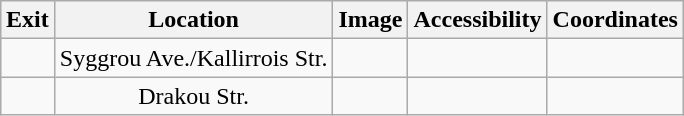<table cellpadding="5" style="margin:0 auto; text-align:center;"  class="wikitable">
<tr>
<th>Exit</th>
<th>Location</th>
<th>Image</th>
<th>Accessibility</th>
<th>Coordinates</th>
</tr>
<tr>
<td></td>
<td>Syggrou Ave./Kallirrois Str.</td>
<td></td>
<td></td>
<td></td>
</tr>
<tr>
<td></td>
<td>Drakou Str.</td>
<td></td>
<td></td>
<td></td>
</tr>
</table>
